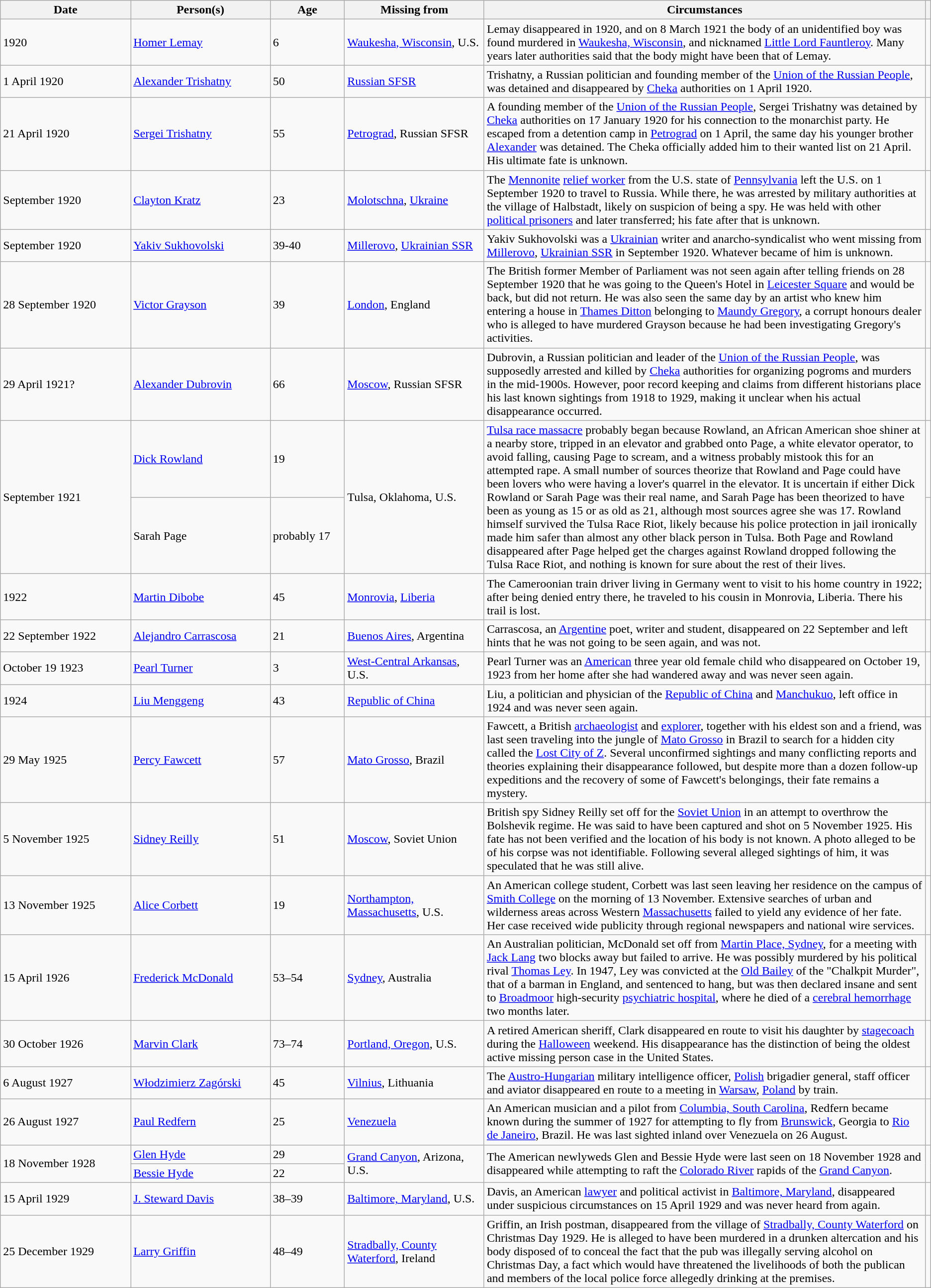<table class="wikitable sortable zebra">
<tr>
<th data-sort-type="isoDate" width="14%">Date</th>
<th data-sort-type="text" width="15%">Person(s)</th>
<th data-sort-type="text" width="8%">Age</th>
<th data-sort-type="text" width="15%">Missing from</th>
<th class="unsortable">Circumstances</th>
<th class="unsortable"></th>
</tr>
<tr>
<td data-sort-value="1920-01-01">1920</td>
<td><a href='#'>Homer Lemay</a></td>
<td data-sort-value="006">6</td>
<td><a href='#'>Waukesha, Wisconsin</a>, U.S.</td>
<td>Lemay disappeared in 1920, and on 8 March 1921 the body of an unidentified boy was found murdered in <a href='#'>Waukesha, Wisconsin</a>, and nicknamed <a href='#'>Little Lord Fauntleroy</a>. Many years later authorities said that the body might have been that of Lemay.</td>
<td style="text-align:center;"></td>
</tr>
<tr>
<td>1 April 1920</td>
<td><a href='#'>Alexander Trishatny</a></td>
<td data-sort-value="050">50</td>
<td><a href='#'>Russian SFSR</a></td>
<td>Trishatny, a Russian politician and founding member of the <a href='#'>Union of the Russian People</a>, was detained and disappeared by <a href='#'>Cheka</a> authorities on 1 April 1920.</td>
<td style="text-align:center;"></td>
</tr>
<tr>
<td>21 April 1920</td>
<td><a href='#'>Sergei Trishatny</a></td>
<td data-sort-value="055">55</td>
<td><a href='#'>Petrograd</a>, Russian SFSR</td>
<td>A founding member of the <a href='#'>Union of the Russian People</a>, Sergei Trishatny was detained by <a href='#'>Cheka</a> authorities on 17 January 1920 for his connection to the monarchist party. He escaped from a detention camp in <a href='#'>Petrograd</a> on 1 April, the same day his younger brother <a href='#'>Alexander</a> was detained. The Cheka officially added him to their wanted list on 21 April. His ultimate fate is unknown.</td>
<td style="text-align:center;"></td>
</tr>
<tr>
<td data-sort-value="1920-09-01"> September 1920</td>
<td><a href='#'>Clayton Kratz</a></td>
<td data-sort-value="023">23</td>
<td><a href='#'>Molotschna</a>, <a href='#'>Ukraine</a></td>
<td>The <a href='#'>Mennonite</a> <a href='#'>relief worker</a> from the U.S. state of <a href='#'>Pennsylvania</a> left the U.S. on 1 September 1920 to travel to Russia. While there, he was arrested by military authorities at the village of Halbstadt, likely on suspicion of being a spy. He was held with other <a href='#'>political prisoners</a> and later transferred; his fate after that is unknown.</td>
<td style="text-align:center;"></td>
</tr>
<tr>
<td data-sort-value="1920-09-01">September 1920</td>
<td><a href='#'>Yakiv Sukhovolski</a></td>
<td data-sort-value="039">39-40</td>
<td><a href='#'>Millerovo</a>, <a href='#'>Ukrainian SSR</a></td>
<td>Yakiv Sukhovolski was a <a href='#'>Ukrainian</a> writer and anarcho-syndicalist who went missing from <a href='#'>Millerovo</a>, <a href='#'>Ukrainian SSR</a> in September 1920. Whatever became of him is unknown.</td>
<td style="text-align:center;"></td>
</tr>
<tr>
<td data-sort-value="1920-09-28">28 September 1920</td>
<td><a href='#'>Victor Grayson</a></td>
<td data-sort-value="039">39</td>
<td><a href='#'>London</a>, England</td>
<td>The British former Member of Parliament was not seen again after telling friends on 28 September 1920 that he was going to the Queen's Hotel in <a href='#'>Leicester Square</a> and would be back, but did not return. He was also seen the same day by an artist who knew him entering a house in <a href='#'>Thames Ditton</a> belonging to <a href='#'>Maundy Gregory</a>, a corrupt honours dealer who is alleged to have murdered Grayson because he had been investigating Gregory's activities.</td>
<td style="text-align:center;"></td>
</tr>
<tr>
<td>29 April 1921?</td>
<td><a href='#'>Alexander Dubrovin</a></td>
<td data-sort-value="066">66</td>
<td><a href='#'>Moscow</a>, Russian SFSR</td>
<td>Dubrovin, a Russian politician and leader of the <a href='#'>Union of the Russian People</a>, was supposedly arrested and killed by <a href='#'>Cheka</a> authorities for organizing pogroms and murders in the mid-1900s. However, poor record keeping and claims from different historians place his last known sightings from 1918 to 1929, making it unclear when his actual disappearance occurred.</td>
<td style="text-align:center;"></td>
</tr>
<tr>
<td rowspan=2>September 1921</td>
<td><a href='#'>Dick Rowland</a></td>
<td data-sort-value="019">19</td>
<td rowspan=2>Tulsa, Oklahoma, U.S.</td>
<td rowspan=2><a href='#'>Tulsa race massacre</a> probably began because Rowland, an African American shoe shiner at a nearby store, tripped in an elevator and grabbed onto Page, a white elevator operator, to avoid falling, causing Page to scream, and a witness probably mistook this for an attempted rape. A small number of sources theorize that Rowland and Page could have been lovers who were having a lover's quarrel in the elevator. It is uncertain if either Dick Rowland or Sarah Page was their real name, and Sarah Page has been theorized to have been as young as 15 or as old as 21, although most sources agree she was 17. Rowland himself  survived the Tulsa Race Riot, likely because his police protection in jail ironically made him safer than almost any other black person in Tulsa. Both Page and Rowland disappeared after Page helped get the charges against Rowland dropped following the Tulsa Race Riot, and nothing is known for sure about the rest of their lives.</td>
<td></td>
</tr>
<tr>
<td>Sarah Page</td>
<td data-sort-value="017">probably 17</td>
</tr>
<tr>
<td>1922</td>
<td><a href='#'>Martin Dibobe</a></td>
<td data-sort-value="045">45</td>
<td><a href='#'>Monrovia</a>, <a href='#'>Liberia</a></td>
<td>The Cameroonian train driver living in Germany went to visit to his home country in 1922; after being denied entry there, he traveled to his cousin in Monrovia, Liberia. There his trail is lost.</td>
<td></td>
</tr>
<tr>
<td data-sort-value="1922-09-22">22 September 1922</td>
<td><a href='#'>Alejandro Carrascosa</a></td>
<td data-sort-value="021">21</td>
<td><a href='#'>Buenos Aires</a>, Argentina</td>
<td>Carrascosa, an <a href='#'>Argentine</a> poet, writer and student, disappeared on 22 September and left hints that he was not going to be seen again, and was not.</td>
<td style="text-align:center;"></td>
</tr>
<tr>
<td>October 19 1923</td>
<td><a href='#'>Pearl Turner</a></td>
<td data-sort-value="03">3</td>
<td><a href='#'>West-Central Arkansas</a>, U.S.</td>
<td>Pearl Turner was an <a href='#'>American</a> three year old female child who disappeared on October 19, 1923 from her home after she had wandered away and was never seen again.</td>
<td style="text-align:center;"></td>
</tr>
<tr>
<td data-sort-value="1924-01-01">1924</td>
<td><a href='#'>Liu Menggeng</a></td>
<td data-sort-value="043"> 43</td>
<td><a href='#'>Republic of China</a></td>
<td>Liu, a politician and physician of the <a href='#'>Republic of China</a> and <a href='#'>Manchukuo</a>, left office in 1924 and was never seen again.</td>
<td style="text-align:center;"></td>
</tr>
<tr>
<td data-sort-value="1925-05-29">29 May 1925</td>
<td><a href='#'>Percy Fawcett</a></td>
<td data-sort-value="057">57</td>
<td><a href='#'>Mato Grosso</a>, Brazil</td>
<td>Fawcett, a British <a href='#'>archaeologist</a> and <a href='#'>explorer</a>, together with his eldest son and a friend, was last seen traveling into the jungle of <a href='#'>Mato Grosso</a> in Brazil to search for a hidden city called the <a href='#'>Lost City of Z</a>. Several unconfirmed sightings and many conflicting reports and theories explaining their disappearance followed, but despite more than a dozen follow-up expeditions and the recovery of some of Fawcett's belongings, their fate remains a mystery.</td>
<td style="text-align:center;"></td>
</tr>
<tr>
<td data-sort-value="1925-11-05">5 November 1925</td>
<td><a href='#'>Sidney Reilly</a></td>
<td data-sort-value="051">51</td>
<td><a href='#'>Moscow</a>, Soviet Union</td>
<td>British spy Sidney Reilly set off for the <a href='#'>Soviet Union</a> in an attempt to overthrow the Bolshevik regime. He was said to have been captured and shot on 5 November 1925. His fate has not been verified and the location of his body is not known. A photo alleged to be of his corpse was not identifiable. Following several alleged sightings of him, it was speculated that he was still alive.</td>
<td style="text-align:center;"></td>
</tr>
<tr>
<td data-sort-value="1925-11-13">13 November 1925</td>
<td><a href='#'>Alice Corbett</a></td>
<td data-sort-value="019">19</td>
<td><a href='#'>Northampton, Massachusetts</a>, U.S.</td>
<td>An American college student, Corbett was last seen leaving her residence on the campus of <a href='#'>Smith College</a> on the morning of 13 November. Extensive searches of urban and wilderness areas across Western <a href='#'>Massachusetts</a> failed to yield any evidence of her fate. Her case received wide publicity through regional newspapers and national wire services.</td>
<td style="text-align:center;"></td>
</tr>
<tr>
<td data-sort-value="1926-04-01">15 April 1926</td>
<td><a href='#'>Frederick McDonald</a></td>
<td data-sort-value="053">53–54</td>
<td><a href='#'>Sydney</a>, Australia</td>
<td>An Australian politician, McDonald set off from <a href='#'>Martin Place, Sydney</a>, for a meeting with <a href='#'>Jack Lang</a> two blocks away but failed to arrive. He was possibly murdered by his political rival <a href='#'>Thomas Ley</a>. In 1947, Ley was convicted at the <a href='#'>Old Bailey</a> of the "Chalkpit Murder", that of a barman in England, and sentenced to hang, but was then declared insane and sent to <a href='#'>Broadmoor</a> high-security <a href='#'>psychiatric hospital</a>, where he died of a <a href='#'>cerebral hemorrhage</a> two months later.</td>
<td style="text-align:center;"></td>
</tr>
<tr>
<td data-sort-value="1926-10-30">30 October 1926</td>
<td><a href='#'>Marvin Clark</a></td>
<td data-sort-value="073">73–74</td>
<td><a href='#'>Portland, Oregon</a>, U.S.</td>
<td>A retired American sheriff, Clark disappeared en route to visit his daughter by <a href='#'>stagecoach</a> during the <a href='#'>Halloween</a> weekend. His disappearance has the distinction of being the oldest active missing person case in the United States.</td>
<td style="text-align:center;"></td>
</tr>
<tr>
<td data-sort-value="1927-08-06">6 August 1927</td>
<td><a href='#'>Włodzimierz Zagórski</a></td>
<td data-sort-value="045">45</td>
<td><a href='#'>Vilnius</a>, Lithuania</td>
<td>The <a href='#'>Austro-Hungarian</a> military intelligence officer, <a href='#'>Polish</a> brigadier general, staff officer and aviator disappeared en route to a meeting in <a href='#'>Warsaw</a>, <a href='#'>Poland</a> by train.</td>
<td style="text-align:center;"></td>
</tr>
<tr>
<td data-sort-value="1927-08-25">26 August 1927</td>
<td><a href='#'>Paul Redfern</a></td>
<td data-sort-value="025">25</td>
<td><a href='#'>Venezuela</a></td>
<td>An American musician and a pilot from <a href='#'>Columbia, South Carolina</a>, Redfern became known during the summer of 1927 for attempting to fly from <a href='#'>Brunswick</a>, Georgia to <a href='#'>Rio de Janeiro</a>, Brazil. He was last sighted inland over Venezuela on 26 August.</td>
<td style="text-align:center;"></td>
</tr>
<tr>
<td rowspan="2" data-sort-value="1928-11-18">18 November 1928</td>
<td><a href='#'>Glen Hyde</a></td>
<td data-sort-value="029">29</td>
<td rowspan="2"><a href='#'>Grand Canyon</a>, Arizona, U.S.</td>
<td rowspan="2">The American newlyweds Glen and Bessie Hyde were last seen on 18 November 1928 and disappeared while attempting to raft the <a href='#'>Colorado River</a> rapids of the <a href='#'>Grand Canyon</a>.</td>
<td style="text-align:center;" rowspan="2"></td>
</tr>
<tr>
<td><a href='#'>Bessie Hyde</a></td>
<td data-sort-value="022">22</td>
</tr>
<tr>
<td data-sort-value="1929-04-15">15 April 1929</td>
<td><a href='#'>J. Steward Davis</a></td>
<td data-sort-value="038">38–39</td>
<td><a href='#'>Baltimore, Maryland</a>, U.S.</td>
<td>Davis, an American <a href='#'>lawyer</a> and political activist in <a href='#'>Baltimore, Maryland</a>, disappeared under suspicious circumstances on 15 April 1929 and was never heard from again.</td>
<td style="text-align:center;"></td>
</tr>
<tr>
<td data-sort-value="1929-12-25">25 December 1929</td>
<td><a href='#'>Larry Griffin</a></td>
<td data-sort-value="048">48–49</td>
<td><a href='#'>Stradbally, County Waterford</a>, Ireland</td>
<td>Griffin, an Irish postman, disappeared from the village of <a href='#'>Stradbally, County Waterford</a> on Christmas Day 1929. He is alleged to have been murdered in a drunken altercation and his body disposed of to conceal the fact that the pub was illegally serving alcohol on Christmas Day, a fact which would have threatened the livelihoods of both the publican and members of the local police force allegedly drinking at the premises.</td>
<td style="text-align:center;"></td>
</tr>
</table>
